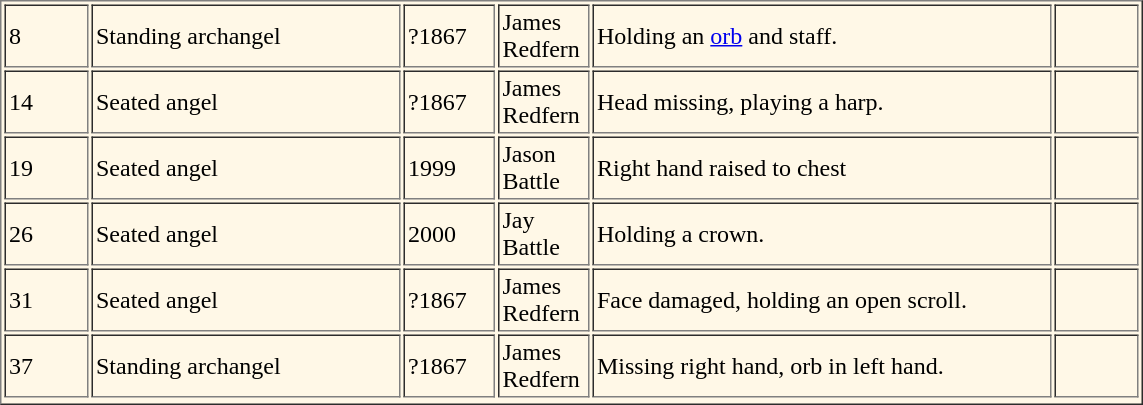<table border="1" cellpadding="2" style="background:#fff8e7">
<tr>
<td width="50pt">8</td>
<td width="200pt">Standing archangel</td>
<td width="55pt">?1867</td>
<td width="55pt">James Redfern</td>
<td width="300pt">Holding an <a href='#'>orb</a> and staff.</td>
<td width="50pt"></td>
</tr>
<tr>
<td>14</td>
<td>Seated angel</td>
<td>?1867</td>
<td>James Redfern</td>
<td>Head missing, playing a harp.</td>
<td></td>
</tr>
<tr>
<td>19</td>
<td>Seated angel</td>
<td>1999</td>
<td>Jason Battle </td>
<td>Right hand raised to chest</td>
<td></td>
</tr>
<tr>
<td>26</td>
<td>Seated angel</td>
<td>2000</td>
<td>Jay Battle </td>
<td>Holding a crown.</td>
<td></td>
</tr>
<tr>
<td>31</td>
<td>Seated angel</td>
<td>?1867</td>
<td>James Redfern</td>
<td>Face damaged, holding an open scroll.</td>
<td></td>
</tr>
<tr>
<td>37</td>
<td>Standing archangel</td>
<td>?1867</td>
<td>James Redfern</td>
<td>Missing right hand, orb in left hand.</td>
<td></td>
</tr>
<tr>
</tr>
</table>
